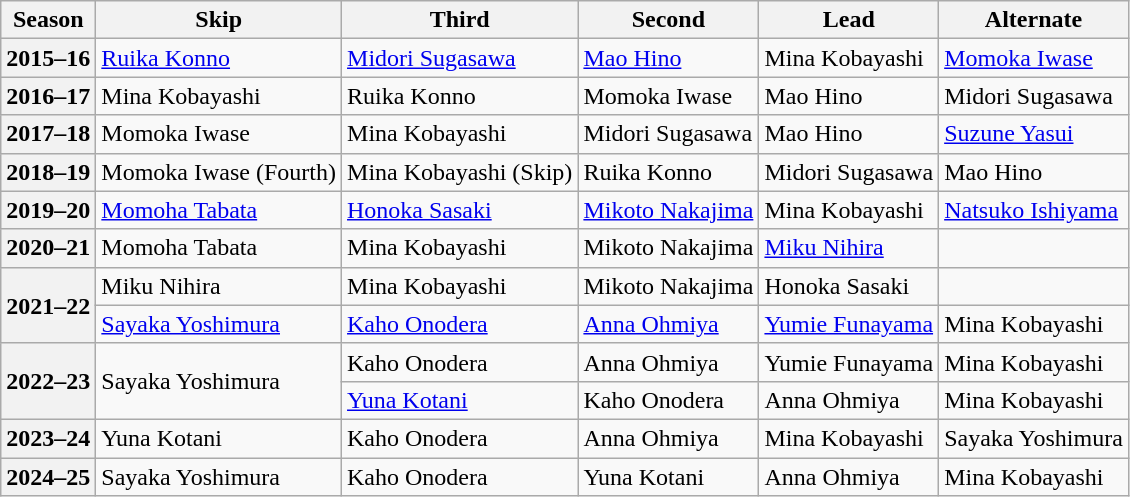<table class="wikitable">
<tr>
<th scope="col">Season</th>
<th scope="col">Skip</th>
<th scope="col">Third</th>
<th scope="col">Second</th>
<th scope="col">Lead</th>
<th scope="col">Alternate</th>
</tr>
<tr>
<th scope="row">2015–16</th>
<td><a href='#'>Ruika Konno</a></td>
<td><a href='#'>Midori Sugasawa</a></td>
<td><a href='#'>Mao Hino</a></td>
<td>Mina Kobayashi</td>
<td><a href='#'>Momoka Iwase</a></td>
</tr>
<tr>
<th scope="row">2016–17</th>
<td>Mina Kobayashi</td>
<td>Ruika Konno</td>
<td>Momoka Iwase</td>
<td>Mao Hino</td>
<td>Midori Sugasawa</td>
</tr>
<tr>
<th scope="row">2017–18</th>
<td>Momoka Iwase</td>
<td>Mina Kobayashi</td>
<td>Midori Sugasawa</td>
<td>Mao Hino</td>
<td><a href='#'>Suzune Yasui</a></td>
</tr>
<tr>
<th scope="row">2018–19</th>
<td>Momoka Iwase (Fourth)</td>
<td>Mina Kobayashi (Skip)</td>
<td>Ruika Konno</td>
<td>Midori Sugasawa</td>
<td>Mao Hino</td>
</tr>
<tr>
<th scope="row">2019–20</th>
<td><a href='#'>Momoha Tabata</a></td>
<td><a href='#'>Honoka Sasaki</a></td>
<td><a href='#'>Mikoto Nakajima</a></td>
<td>Mina Kobayashi</td>
<td><a href='#'>Natsuko Ishiyama</a></td>
</tr>
<tr>
<th scope="row">2020–21</th>
<td>Momoha Tabata</td>
<td>Mina Kobayashi</td>
<td>Mikoto Nakajima</td>
<td><a href='#'>Miku Nihira</a></td>
<td></td>
</tr>
<tr>
<th scope="row" rowspan=2>2021–22</th>
<td>Miku Nihira</td>
<td>Mina Kobayashi</td>
<td>Mikoto Nakajima</td>
<td>Honoka Sasaki</td>
<td></td>
</tr>
<tr>
<td><a href='#'>Sayaka Yoshimura</a></td>
<td><a href='#'>Kaho Onodera</a></td>
<td><a href='#'>Anna Ohmiya</a></td>
<td><a href='#'>Yumie Funayama</a></td>
<td>Mina Kobayashi</td>
</tr>
<tr>
<th scope="row" rowspan=2>2022–23</th>
<td rowspan=2>Sayaka Yoshimura</td>
<td>Kaho Onodera</td>
<td>Anna Ohmiya</td>
<td>Yumie Funayama</td>
<td>Mina Kobayashi</td>
</tr>
<tr>
<td><a href='#'>Yuna Kotani</a></td>
<td>Kaho Onodera</td>
<td>Anna Ohmiya</td>
<td>Mina Kobayashi</td>
</tr>
<tr>
<th scope="row">2023–24</th>
<td>Yuna Kotani</td>
<td>Kaho Onodera</td>
<td>Anna Ohmiya</td>
<td>Mina Kobayashi</td>
<td>Sayaka Yoshimura</td>
</tr>
<tr>
<th scope="row">2024–25</th>
<td>Sayaka Yoshimura</td>
<td>Kaho Onodera</td>
<td>Yuna Kotani</td>
<td>Anna Ohmiya</td>
<td>Mina Kobayashi</td>
</tr>
</table>
